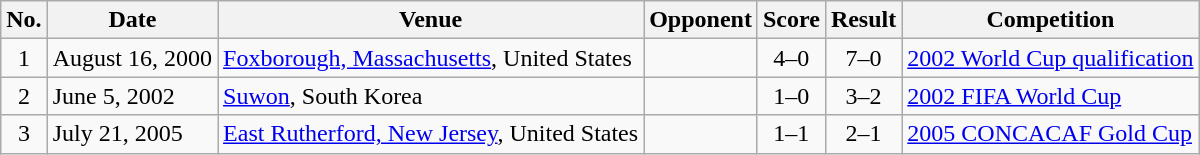<table class="wikitable sortable">
<tr>
<th scope="col">No.</th>
<th scope="col">Date</th>
<th scope="col">Venue</th>
<th scope="col">Opponent</th>
<th scope="col">Score</th>
<th scope="col">Result</th>
<th scope="col">Competition</th>
</tr>
<tr>
<td align="center">1</td>
<td>August 16, 2000</td>
<td><a href='#'>Foxborough, Massachusetts</a>, United States</td>
<td></td>
<td align="center">4–0</td>
<td align="center">7–0</td>
<td><a href='#'>2002 World Cup qualification</a></td>
</tr>
<tr>
<td align="center">2</td>
<td>June 5, 2002</td>
<td><a href='#'>Suwon</a>, South Korea</td>
<td></td>
<td align="center">1–0</td>
<td align="center">3–2</td>
<td><a href='#'>2002 FIFA World Cup</a></td>
</tr>
<tr>
<td align="center">3</td>
<td>July 21, 2005</td>
<td><a href='#'>East Rutherford, New Jersey</a>, United States</td>
<td></td>
<td align="center">1–1</td>
<td align="center">2–1</td>
<td><a href='#'>2005 CONCACAF Gold Cup</a></td>
</tr>
</table>
